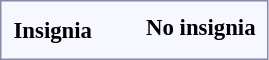<table style="border:1px solid #8888aa; background-color:#f7f8ff; padding:5px; font-size:95%; margin: 0px 12px 12px 0px;">
<tr style="text-align:center;">
<td rowspan=2><strong>Insignia</strong></td>
<td></td>
<td></td>
<td></td>
<td></td>
<td></td>
<td></td>
<td></td>
<td></td>
<td><strong>No insignia</strong></td>
</tr>
<tr style="text-align:center;">
<td></td>
<td></td>
<td></td>
<td></td>
<td></td>
<td></td>
<td></td>
<td></td>
<td></td>
</tr>
</table>
